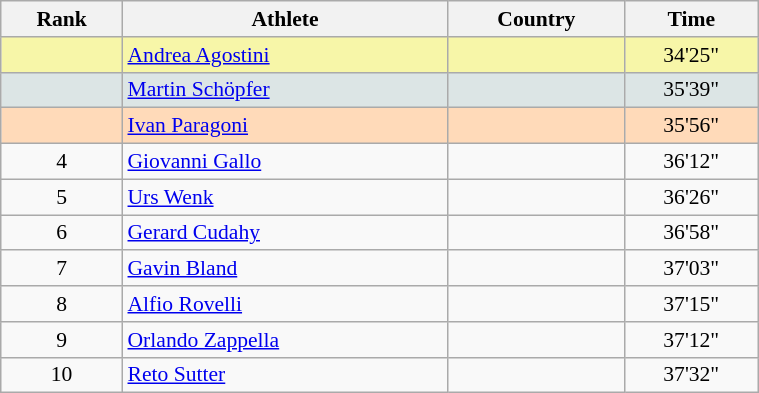<table class="wikitable" width=40% style="font-size:90%; text-align:center;">
<tr>
<th>Rank</th>
<th>Athlete</th>
<th>Country</th>
<th>Time</th>
</tr>
<tr bgcolor="#F7F6A8">
<td></td>
<td align=left><a href='#'>Andrea Agostini</a></td>
<td align=left></td>
<td>34'25"</td>
</tr>
<tr bgcolor="#DCE5E5">
<td></td>
<td align=left><a href='#'>Martin Schöpfer</a></td>
<td align=left></td>
<td>35'39"</td>
</tr>
<tr bgcolor="#FFDAB9">
<td></td>
<td align=left><a href='#'>Ivan Paragoni</a></td>
<td align=left></td>
<td>35'56"</td>
</tr>
<tr>
<td>4</td>
<td align=left><a href='#'>Giovanni Gallo</a></td>
<td align=left></td>
<td>36'12"</td>
</tr>
<tr>
<td>5</td>
<td align=left><a href='#'>Urs Wenk</a></td>
<td align=left></td>
<td>36'26"</td>
</tr>
<tr>
<td>6</td>
<td align=left><a href='#'>Gerard Cudahy</a></td>
<td align=left></td>
<td>36'58"</td>
</tr>
<tr>
<td>7</td>
<td align=left><a href='#'>Gavin Bland</a></td>
<td align=left></td>
<td>37'03"</td>
</tr>
<tr>
<td>8</td>
<td align=left><a href='#'>Alfio Rovelli</a></td>
<td align=left></td>
<td>37'15"</td>
</tr>
<tr>
<td>9</td>
<td align=left><a href='#'>Orlando Zappella</a></td>
<td align=left></td>
<td>37'12"</td>
</tr>
<tr>
<td>10</td>
<td align=left><a href='#'>Reto Sutter</a></td>
<td align=left></td>
<td>37'32"</td>
</tr>
</table>
